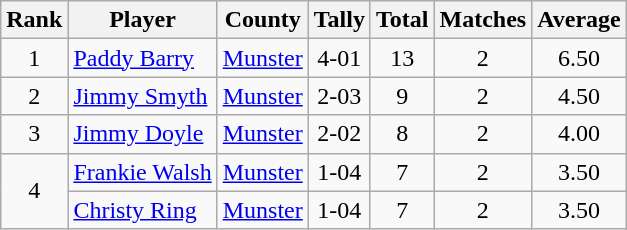<table class="wikitable">
<tr>
<th>Rank</th>
<th>Player</th>
<th>County</th>
<th>Tally</th>
<th>Total</th>
<th>Matches</th>
<th>Average</th>
</tr>
<tr>
<td rowspan=1 align=center>1</td>
<td><a href='#'>Paddy Barry</a></td>
<td><a href='#'>Munster</a></td>
<td align=center>4-01</td>
<td align=center>13</td>
<td align=center>2</td>
<td align=center>6.50</td>
</tr>
<tr>
<td rowspan=1 align=center>2</td>
<td><a href='#'>Jimmy Smyth</a></td>
<td><a href='#'>Munster</a></td>
<td align=center>2-03</td>
<td align=center>9</td>
<td align=center>2</td>
<td align=center>4.50</td>
</tr>
<tr>
<td rowspan=1 align=center>3</td>
<td><a href='#'>Jimmy Doyle</a></td>
<td><a href='#'>Munster</a></td>
<td align=center>2-02</td>
<td align=center>8</td>
<td align=center>2</td>
<td align=center>4.00</td>
</tr>
<tr>
<td rowspan=2 align=center>4</td>
<td><a href='#'>Frankie Walsh</a></td>
<td><a href='#'>Munster</a></td>
<td align=center>1-04</td>
<td align=center>7</td>
<td align=center>2</td>
<td align=center>3.50</td>
</tr>
<tr>
<td><a href='#'>Christy Ring</a></td>
<td><a href='#'>Munster</a></td>
<td align=center>1-04</td>
<td align=center>7</td>
<td align=center>2</td>
<td align=center>3.50</td>
</tr>
</table>
